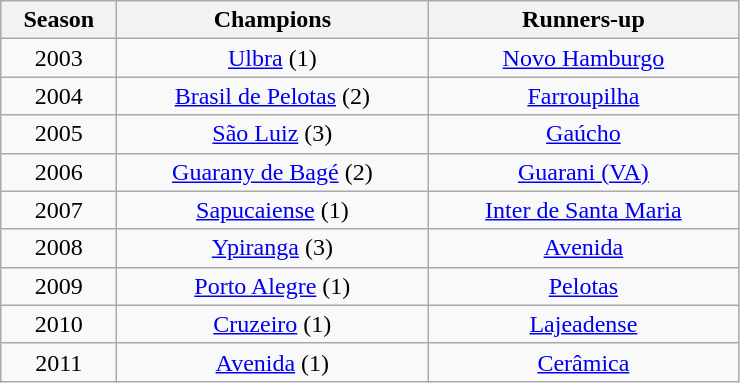<table class="wikitable" style="text-align:center; margin-left:1em;">
<tr>
<th style="width:70px">Season</th>
<th style="width:200px">Champions</th>
<th style="width:200px">Runners-up</th>
</tr>
<tr>
<td>2003</td>
<td><a href='#'>Ulbra</a> (1)</td>
<td><a href='#'>Novo Hamburgo</a></td>
</tr>
<tr>
<td>2004</td>
<td><a href='#'>Brasil de Pelotas</a> (2)</td>
<td><a href='#'>Farroupilha</a></td>
</tr>
<tr>
<td>2005</td>
<td><a href='#'>São Luiz</a> (3)</td>
<td><a href='#'>Gaúcho</a></td>
</tr>
<tr>
<td>2006</td>
<td><a href='#'>Guarany de Bagé</a> (2)</td>
<td><a href='#'>Guarani (VA)</a></td>
</tr>
<tr>
<td>2007</td>
<td><a href='#'>Sapucaiense</a> (1)</td>
<td><a href='#'>Inter de Santa Maria</a></td>
</tr>
<tr>
<td>2008</td>
<td><a href='#'>Ypiranga</a> (3)</td>
<td><a href='#'>Avenida</a></td>
</tr>
<tr>
<td>2009</td>
<td><a href='#'>Porto Alegre</a> (1)</td>
<td><a href='#'>Pelotas</a></td>
</tr>
<tr>
<td>2010</td>
<td><a href='#'>Cruzeiro</a> (1)</td>
<td><a href='#'>Lajeadense</a></td>
</tr>
<tr>
<td>2011</td>
<td><a href='#'>Avenida</a> (1)</td>
<td><a href='#'>Cerâmica</a></td>
</tr>
</table>
